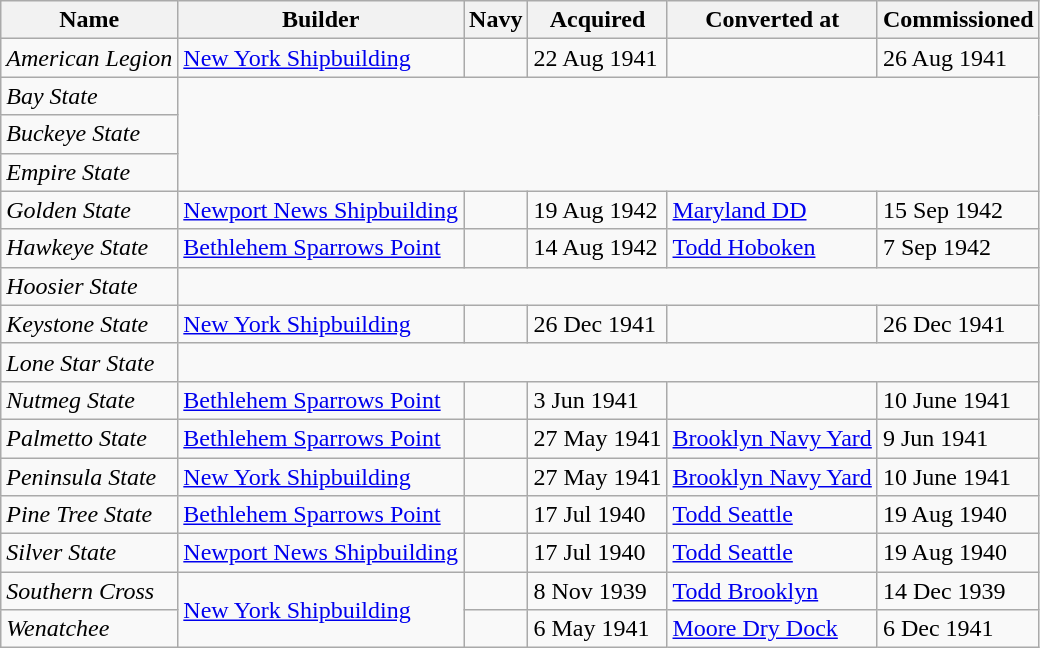<table class="wikitable">
<tr>
<th>Name</th>
<th>Builder</th>
<th>Navy</th>
<th>Acquired</th>
<th>Converted at</th>
<th>Commissioned</th>
</tr>
<tr>
<td><em>American Legion</em></td>
<td><a href='#'>New York Shipbuilding</a></td>
<td></td>
<td>22 Aug 1941</td>
<td></td>
<td>26 Aug 1941</td>
</tr>
<tr>
<td><em>Bay State</em></td>
</tr>
<tr>
<td><em>Buckeye State</em></td>
</tr>
<tr>
<td><em>Empire State</em></td>
</tr>
<tr>
<td><em>Golden State</em></td>
<td><a href='#'>Newport News Shipbuilding</a></td>
<td></td>
<td>19 Aug 1942</td>
<td><a href='#'>Maryland DD</a></td>
<td>15 Sep 1942</td>
</tr>
<tr>
<td><em>Hawkeye State</em></td>
<td><a href='#'>Bethlehem Sparrows Point</a></td>
<td></td>
<td>14 Aug 1942</td>
<td><a href='#'>Todd Hoboken</a></td>
<td>7 Sep 1942</td>
</tr>
<tr>
<td><em>Hoosier State</em></td>
</tr>
<tr>
<td><em>Keystone State</em></td>
<td><a href='#'>New York Shipbuilding</a></td>
<td></td>
<td>26 Dec 1941</td>
<td></td>
<td>26 Dec 1941</td>
</tr>
<tr>
<td><em>Lone Star State</em></td>
</tr>
<tr>
<td><em>Nutmeg State</em></td>
<td><a href='#'>Bethlehem Sparrows Point</a></td>
<td></td>
<td>3 Jun 1941</td>
<td></td>
<td>10 June 1941</td>
</tr>
<tr>
<td><em>Palmetto State</em></td>
<td><a href='#'>Bethlehem Sparrows Point</a></td>
<td></td>
<td>27 May 1941</td>
<td><a href='#'>Brooklyn Navy Yard</a></td>
<td>9 Jun 1941</td>
</tr>
<tr>
<td><em>Peninsula State</em></td>
<td><a href='#'>New York Shipbuilding</a></td>
<td></td>
<td>27 May 1941</td>
<td><a href='#'>Brooklyn Navy Yard</a></td>
<td>10 June 1941</td>
</tr>
<tr>
<td><em>Pine Tree State</em></td>
<td><a href='#'>Bethlehem Sparrows Point</a></td>
<td></td>
<td>17 Jul 1940</td>
<td><a href='#'>Todd Seattle</a></td>
<td>19 Aug 1940</td>
</tr>
<tr>
<td><em>Silver State</em></td>
<td><a href='#'>Newport News Shipbuilding</a></td>
<td></td>
<td>17 Jul 1940</td>
<td><a href='#'>Todd Seattle</a></td>
<td>19 Aug 1940</td>
</tr>
<tr>
<td><em>Southern Cross</em></td>
<td rowspan=2><a href='#'>New York Shipbuilding</a></td>
<td></td>
<td>8 Nov 1939</td>
<td><a href='#'>Todd Brooklyn</a></td>
<td>14 Dec 1939</td>
</tr>
<tr>
<td><em>Wenatchee</em></td>
<td></td>
<td>6 May 1941</td>
<td><a href='#'>Moore Dry Dock</a></td>
<td>6 Dec 1941</td>
</tr>
</table>
